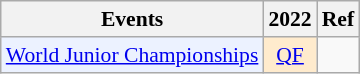<table class="wikitable" style="font-size: 90%; text-align:center">
<tr>
<th>Events</th>
<th>2022</th>
<th>Ref</th>
</tr>
<tr>
<td bgcolor="#ECF2FF"; align="left"><a href='#'>World Junior Championships</a></td>
<td bgcolor=FFEBCD><a href='#'>QF</a></td>
<td></td>
</tr>
</table>
